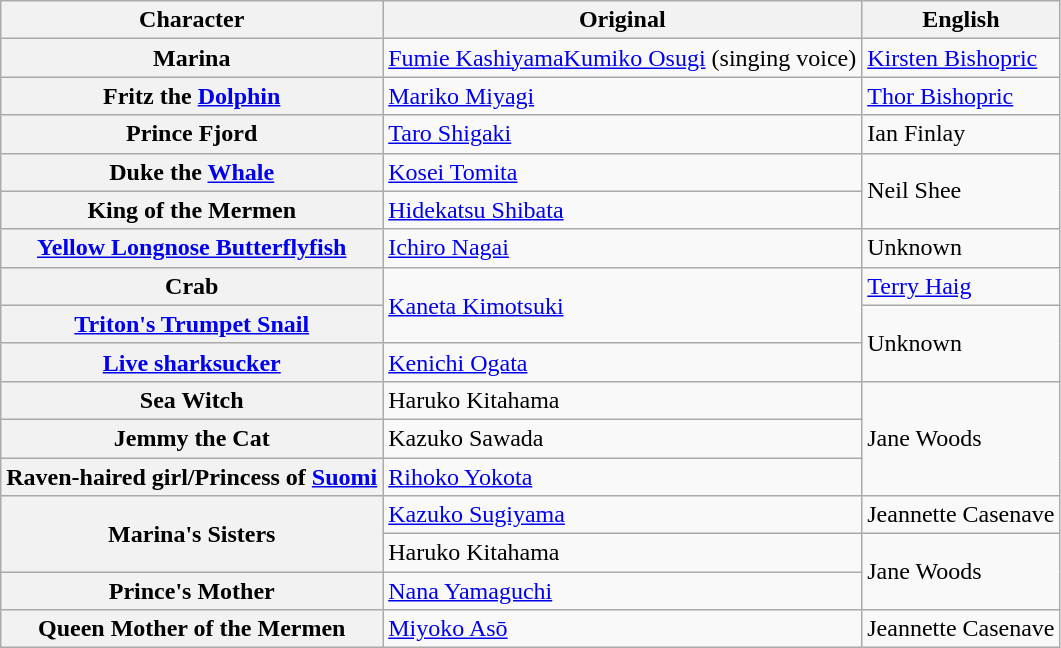<table class="wikitable">
<tr>
<th>Character</th>
<th>Original</th>
<th>English</th>
</tr>
<tr>
<th>Marina</th>
<td><a href='#'>Fumie Kashiyama</a><a href='#'>Kumiko Osugi</a> (singing voice)</td>
<td><a href='#'>Kirsten Bishopric</a></td>
</tr>
<tr>
<th>Fritz the <a href='#'>Dolphin</a></th>
<td><a href='#'>Mariko Miyagi</a></td>
<td><a href='#'>Thor Bishopric</a></td>
</tr>
<tr>
<th>Prince Fjord</th>
<td><a href='#'>Taro Shigaki</a></td>
<td>Ian Finlay</td>
</tr>
<tr>
<th>Duke the <a href='#'>Whale</a></th>
<td><a href='#'>Kosei Tomita</a></td>
<td rowspan="2">Neil Shee</td>
</tr>
<tr>
<th>King of the Mermen</th>
<td><a href='#'>Hidekatsu Shibata</a></td>
</tr>
<tr>
<th><a href='#'>Yellow Longnose Butterflyfish</a></th>
<td><a href='#'>Ichiro Nagai</a></td>
<td>Unknown</td>
</tr>
<tr>
<th>Crab</th>
<td rowspan="2"><a href='#'>Kaneta Kimotsuki</a></td>
<td><a href='#'>Terry Haig</a></td>
</tr>
<tr>
<th><a href='#'>Triton's Trumpet Snail</a></th>
<td rowspan="2">Unknown</td>
</tr>
<tr>
<th><a href='#'>Live sharksucker</a></th>
<td><a href='#'>Kenichi Ogata</a></td>
</tr>
<tr>
<th>Sea Witch</th>
<td>Haruko Kitahama</td>
<td rowspan="3">Jane Woods</td>
</tr>
<tr>
<th>Jemmy the Cat</th>
<td>Kazuko Sawada</td>
</tr>
<tr>
<th>Raven-haired girl/Princess of <a href='#'>Suomi</a></th>
<td><a href='#'>Rihoko Yokota</a></td>
</tr>
<tr>
<th rowspan="2">Marina's Sisters</th>
<td><a href='#'>Kazuko Sugiyama</a></td>
<td>Jeannette Casenave</td>
</tr>
<tr>
<td>Haruko Kitahama</td>
<td rowspan="2">Jane Woods</td>
</tr>
<tr>
<th>Prince's Mother</th>
<td><a href='#'>Nana Yamaguchi</a></td>
</tr>
<tr>
<th>Queen Mother of the Mermen</th>
<td><a href='#'>Miyoko Asō</a></td>
<td>Jeannette Casenave</td>
</tr>
</table>
